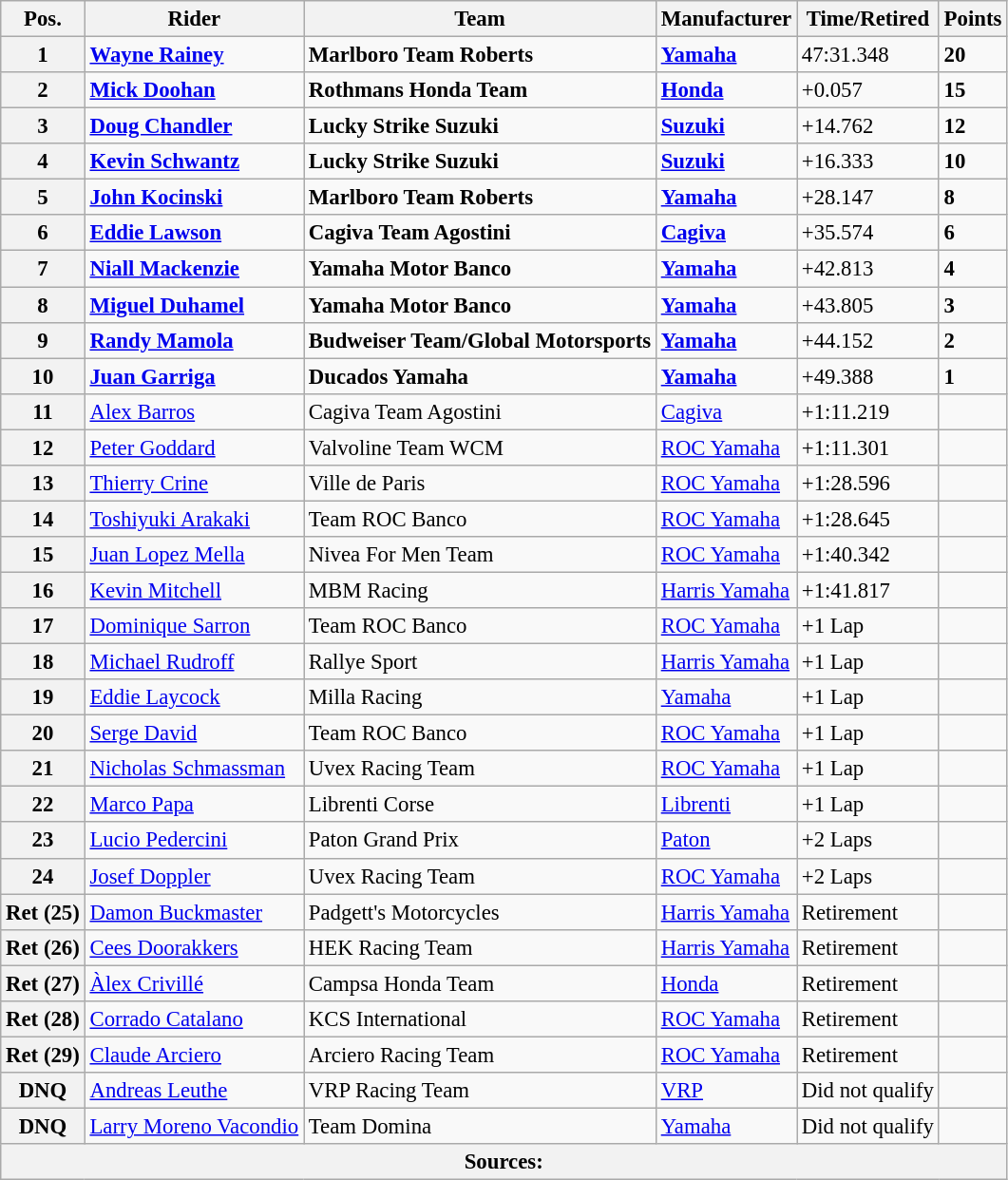<table class="wikitable" style="font-size: 95%;">
<tr>
<th>Pos.</th>
<th>Rider</th>
<th>Team</th>
<th>Manufacturer</th>
<th>Time/Retired</th>
<th>Points</th>
</tr>
<tr>
<th>1</th>
<td> <strong><a href='#'>Wayne Rainey</a></strong></td>
<td><strong>Marlboro Team Roberts</strong></td>
<td><strong><a href='#'>Yamaha</a></strong></td>
<td>47:31.348</td>
<td><strong>20</strong></td>
</tr>
<tr>
<th>2</th>
<td> <strong><a href='#'>Mick Doohan</a></strong></td>
<td><strong>Rothmans Honda Team</strong></td>
<td><strong><a href='#'>Honda</a></strong></td>
<td>+0.057</td>
<td><strong>15</strong></td>
</tr>
<tr>
<th>3</th>
<td> <strong><a href='#'>Doug Chandler</a></strong></td>
<td><strong>Lucky Strike Suzuki</strong></td>
<td><strong><a href='#'>Suzuki</a></strong></td>
<td>+14.762</td>
<td><strong>12</strong></td>
</tr>
<tr>
<th>4</th>
<td> <strong><a href='#'>Kevin Schwantz</a></strong></td>
<td><strong>Lucky Strike Suzuki</strong></td>
<td><strong><a href='#'>Suzuki</a></strong></td>
<td>+16.333</td>
<td><strong>10</strong></td>
</tr>
<tr>
<th>5</th>
<td> <strong><a href='#'>John Kocinski</a></strong></td>
<td><strong>Marlboro Team Roberts</strong></td>
<td><strong><a href='#'>Yamaha</a></strong></td>
<td>+28.147</td>
<td><strong>8</strong></td>
</tr>
<tr>
<th>6</th>
<td> <strong><a href='#'>Eddie Lawson</a></strong></td>
<td><strong>Cagiva Team Agostini</strong></td>
<td><strong><a href='#'>Cagiva</a></strong></td>
<td>+35.574</td>
<td><strong>6</strong></td>
</tr>
<tr>
<th>7</th>
<td> <strong><a href='#'>Niall Mackenzie</a></strong></td>
<td><strong>Yamaha Motor Banco</strong></td>
<td><strong><a href='#'>Yamaha</a></strong></td>
<td>+42.813</td>
<td><strong>4</strong></td>
</tr>
<tr>
<th>8</th>
<td> <strong><a href='#'>Miguel Duhamel</a></strong></td>
<td><strong>Yamaha Motor Banco</strong></td>
<td><strong><a href='#'>Yamaha</a></strong></td>
<td>+43.805</td>
<td><strong>3</strong></td>
</tr>
<tr>
<th>9</th>
<td> <strong><a href='#'>Randy Mamola</a></strong></td>
<td><strong>Budweiser Team/Global Motorsports</strong></td>
<td><strong><a href='#'>Yamaha</a></strong></td>
<td>+44.152</td>
<td><strong>2</strong></td>
</tr>
<tr>
<th>10</th>
<td> <strong><a href='#'>Juan Garriga</a></strong></td>
<td><strong>Ducados Yamaha</strong></td>
<td><strong><a href='#'>Yamaha</a></strong></td>
<td>+49.388</td>
<td><strong>1</strong></td>
</tr>
<tr>
<th>11</th>
<td> <a href='#'>Alex Barros</a></td>
<td>Cagiva Team Agostini</td>
<td><a href='#'>Cagiva</a></td>
<td>+1:11.219</td>
<td></td>
</tr>
<tr>
<th>12</th>
<td> <a href='#'>Peter Goddard</a></td>
<td>Valvoline Team WCM</td>
<td><a href='#'>ROC Yamaha</a></td>
<td>+1:11.301</td>
<td></td>
</tr>
<tr>
<th>13</th>
<td> <a href='#'>Thierry Crine</a></td>
<td>Ville de Paris</td>
<td><a href='#'>ROC Yamaha</a></td>
<td>+1:28.596</td>
<td></td>
</tr>
<tr>
<th>14</th>
<td> <a href='#'>Toshiyuki Arakaki</a></td>
<td>Team ROC Banco</td>
<td><a href='#'>ROC Yamaha</a></td>
<td>+1:28.645</td>
<td></td>
</tr>
<tr>
<th>15</th>
<td> <a href='#'>Juan Lopez Mella</a></td>
<td>Nivea For Men Team</td>
<td><a href='#'>ROC Yamaha</a></td>
<td>+1:40.342</td>
<td></td>
</tr>
<tr>
<th>16</th>
<td> <a href='#'>Kevin Mitchell</a></td>
<td>MBM Racing</td>
<td><a href='#'>Harris Yamaha</a></td>
<td>+1:41.817</td>
<td></td>
</tr>
<tr>
<th>17</th>
<td> <a href='#'>Dominique Sarron</a></td>
<td>Team ROC Banco</td>
<td><a href='#'>ROC Yamaha</a></td>
<td>+1 Lap</td>
<td></td>
</tr>
<tr>
<th>18</th>
<td> <a href='#'>Michael Rudroff</a></td>
<td>Rallye Sport</td>
<td><a href='#'>Harris Yamaha</a></td>
<td>+1 Lap</td>
<td></td>
</tr>
<tr>
<th>19</th>
<td> <a href='#'>Eddie Laycock</a></td>
<td>Milla Racing</td>
<td><a href='#'>Yamaha</a></td>
<td>+1 Lap</td>
<td></td>
</tr>
<tr>
<th>20</th>
<td> <a href='#'>Serge David</a></td>
<td>Team ROC Banco</td>
<td><a href='#'>ROC Yamaha</a></td>
<td>+1 Lap</td>
<td></td>
</tr>
<tr>
<th>21</th>
<td> <a href='#'>Nicholas Schmassman</a></td>
<td>Uvex Racing Team</td>
<td><a href='#'>ROC Yamaha</a></td>
<td>+1 Lap</td>
<td></td>
</tr>
<tr>
<th>22</th>
<td> <a href='#'>Marco Papa</a></td>
<td>Librenti Corse</td>
<td><a href='#'>Librenti</a></td>
<td>+1 Lap</td>
<td></td>
</tr>
<tr>
<th>23</th>
<td> <a href='#'>Lucio Pedercini</a></td>
<td>Paton Grand Prix</td>
<td><a href='#'>Paton</a></td>
<td>+2 Laps</td>
<td></td>
</tr>
<tr>
<th>24</th>
<td> <a href='#'>Josef Doppler</a></td>
<td>Uvex Racing Team</td>
<td><a href='#'>ROC Yamaha</a></td>
<td>+2 Laps</td>
<td></td>
</tr>
<tr>
<th>Ret (25)</th>
<td> <a href='#'>Damon Buckmaster</a></td>
<td>Padgett's Motorcycles</td>
<td><a href='#'>Harris Yamaha</a></td>
<td>Retirement</td>
<td></td>
</tr>
<tr>
<th>Ret (26)</th>
<td> <a href='#'>Cees Doorakkers</a></td>
<td>HEK Racing Team</td>
<td><a href='#'>Harris Yamaha</a></td>
<td>Retirement</td>
<td></td>
</tr>
<tr>
<th>Ret (27)</th>
<td> <a href='#'>Àlex Crivillé</a></td>
<td>Campsa Honda Team</td>
<td><a href='#'>Honda</a></td>
<td>Retirement</td>
<td></td>
</tr>
<tr>
<th>Ret (28)</th>
<td> <a href='#'>Corrado Catalano</a></td>
<td>KCS International</td>
<td><a href='#'>ROC Yamaha</a></td>
<td>Retirement</td>
<td></td>
</tr>
<tr>
<th>Ret (29)</th>
<td> <a href='#'>Claude Arciero</a></td>
<td>Arciero Racing Team</td>
<td><a href='#'>ROC Yamaha</a></td>
<td>Retirement</td>
<td></td>
</tr>
<tr>
<th>DNQ</th>
<td> <a href='#'>Andreas Leuthe</a></td>
<td>VRP Racing Team</td>
<td><a href='#'>VRP</a></td>
<td>Did not qualify</td>
<td></td>
</tr>
<tr>
<th>DNQ</th>
<td> <a href='#'>Larry Moreno Vacondio</a></td>
<td>Team Domina</td>
<td><a href='#'>Yamaha</a></td>
<td>Did not qualify</td>
<td></td>
</tr>
<tr>
<th colspan=8>Sources:</th>
</tr>
</table>
